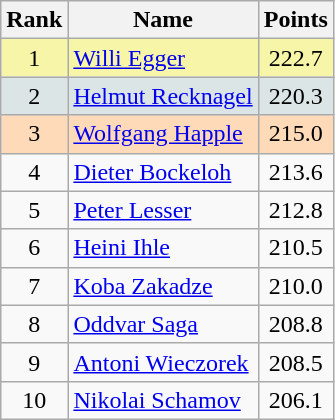<table class="wikitable sortable">
<tr>
<th align=Center>Rank</th>
<th>Name</th>
<th>Points</th>
</tr>
<tr style="background:#F7F6A8">
<td align=center>1</td>
<td> <a href='#'>Willi Egger</a></td>
<td align=center>222.7</td>
</tr>
<tr style="background: #DCE5E5;">
<td align=center>2</td>
<td> <a href='#'>Helmut Recknagel</a></td>
<td align=center>220.3</td>
</tr>
<tr style="background: #FFDAB9;">
<td align=center>3</td>
<td> <a href='#'>Wolfgang Happle</a></td>
<td align=center>215.0</td>
</tr>
<tr>
<td align=center>4</td>
<td> <a href='#'>Dieter Bockeloh</a></td>
<td align=center>213.6</td>
</tr>
<tr>
<td align=center>5</td>
<td> <a href='#'>Peter Lesser</a></td>
<td align=center>212.8</td>
</tr>
<tr>
<td align=center>6</td>
<td> <a href='#'>Heini Ihle</a></td>
<td align=center>210.5</td>
</tr>
<tr>
<td align=center>7</td>
<td> <a href='#'>Koba Zakadze</a></td>
<td align=center>210.0</td>
</tr>
<tr>
<td align=center>8</td>
<td> <a href='#'>Oddvar Saga</a></td>
<td align=center>208.8</td>
</tr>
<tr>
<td align=center>9</td>
<td> <a href='#'>Antoni Wieczorek</a></td>
<td align=center>208.5</td>
</tr>
<tr>
<td align=center>10</td>
<td> <a href='#'>Nikolai Schamov</a></td>
<td align=center>206.1</td>
</tr>
</table>
